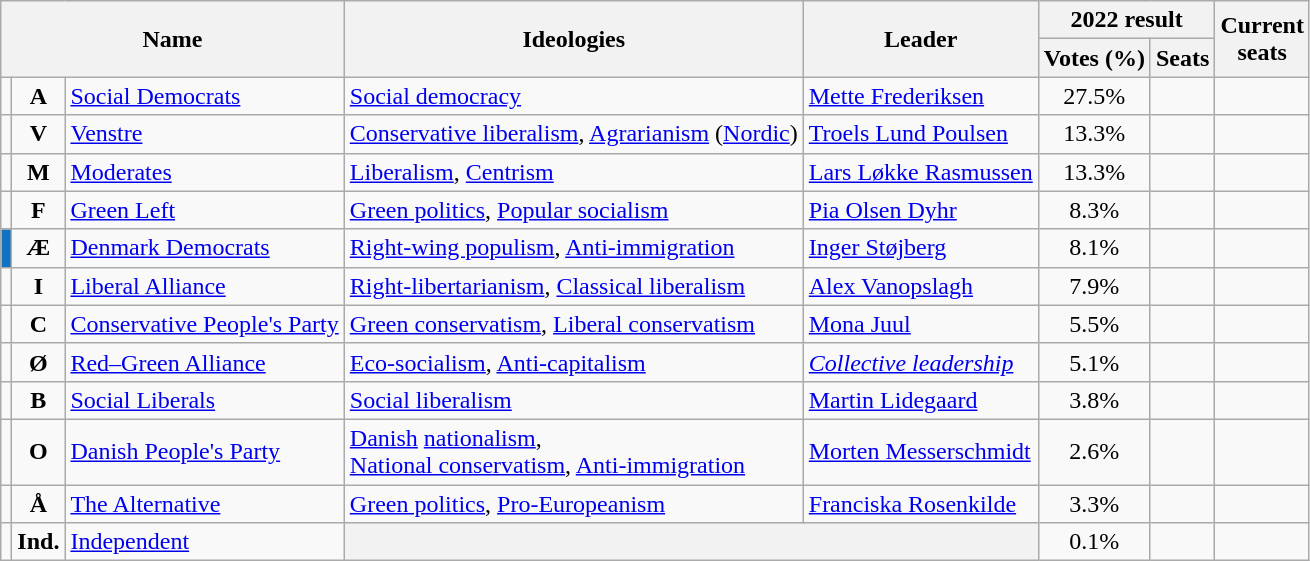<table class="wikitable">
<tr>
<th colspan="3" rowspan="2">Name</th>
<th rowspan="2">Ideologies</th>
<th rowspan="2">Leader</th>
<th colspan="2">2022 result</th>
<th rowspan="2">Current<br>seats</th>
</tr>
<tr>
<th>Votes (%)</th>
<th>Seats</th>
</tr>
<tr>
<td></td>
<td style="text-align:center;"><strong>A</strong></td>
<td><a href='#'>Social Democrats</a> </td>
<td><a href='#'>Social democracy</a></td>
<td><a href='#'>Mette Frederiksen</a></td>
<td style="text-align:center;">27.5%</td>
<td></td>
<td></td>
</tr>
<tr>
<td></td>
<td style="text-align:center;"><strong>V</strong></td>
<td><a href='#'>Venstre</a> </td>
<td><a href='#'>Conservative liberalism</a>, <a href='#'>Agrarianism</a> (<a href='#'>Nordic</a>)</td>
<td><a href='#'>Troels Lund Poulsen</a></td>
<td style="text-align:center;">13.3%</td>
<td></td>
<td></td>
</tr>
<tr>
<td></td>
<td style="text-align:center;"><strong>M</strong></td>
<td><a href='#'>Moderates</a> </td>
<td><a href='#'>Liberalism</a>, <a href='#'>Centrism</a></td>
<td><a href='#'>Lars Løkke Rasmussen</a></td>
<td style="text-align:center;">13.3%</td>
<td></td>
<td></td>
</tr>
<tr>
<td></td>
<td style="text-align:center;"><strong>F</strong></td>
<td><a href='#'>Green Left</a> </td>
<td><a href='#'>Green politics</a>, <a href='#'>Popular socialism</a></td>
<td><a href='#'>Pia Olsen Dyhr</a></td>
<td style="text-align:center;">8.3%</td>
<td></td>
<td></td>
</tr>
<tr>
<td style="background:#1272C2;"></td>
<td style="text-align:center;"><strong>Æ</strong></td>
<td><a href='#'>Denmark Democrats</a> </td>
<td><a href='#'>Right-wing populism</a>, <a href='#'>Anti-immigration</a></td>
<td><a href='#'>Inger Støjberg</a></td>
<td style="text-align:center;">8.1%</td>
<td></td>
<td></td>
</tr>
<tr>
<td></td>
<td style="text-align:center;"><strong>I</strong></td>
<td><a href='#'>Liberal Alliance</a> </td>
<td><a href='#'>Right-libertarianism</a>, <a href='#'>Classical liberalism</a></td>
<td><a href='#'>Alex Vanopslagh</a></td>
<td style="text-align:center;">7.9%</td>
<td></td>
<td></td>
</tr>
<tr>
<td></td>
<td style="text-align:center;"><strong>C</strong></td>
<td><a href='#'>Conservative People's Party</a> </td>
<td><a href='#'>Green conservatism</a>, <a href='#'>Liberal conservatism</a></td>
<td><a href='#'>Mona Juul</a></td>
<td style="text-align:center;">5.5%</td>
<td></td>
<td></td>
</tr>
<tr>
<td></td>
<td style="text-align:center;"><strong>Ø</strong></td>
<td><a href='#'>Red–Green Alliance</a> </td>
<td><a href='#'>Eco-socialism</a>, <a href='#'>Anti-capitalism</a></td>
<td><em><a href='#'>Collective leadership</a></em> </td>
<td style="text-align:center;">5.1%</td>
<td></td>
<td></td>
</tr>
<tr>
<td></td>
<td style="text-align:center;"><strong>B</strong></td>
<td><a href='#'>Social Liberals</a> </td>
<td><a href='#'>Social liberalism</a></td>
<td><a href='#'>Martin Lidegaard</a></td>
<td style="text-align:center;">3.8%</td>
<td></td>
<td></td>
</tr>
<tr>
<td></td>
<td style="text-align:center;"><strong>O</strong></td>
<td><a href='#'>Danish People's Party</a> </td>
<td><a href='#'>Danish</a> <a href='#'>nationalism</a>,<br><a href='#'>National conservatism</a>,
<a href='#'>Anti-immigration</a></td>
<td><a href='#'>Morten Messerschmidt</a></td>
<td style="text-align:center;">2.6%</td>
<td></td>
<td></td>
</tr>
<tr>
<td></td>
<td style="text-align:center;"><strong>Å</strong></td>
<td><a href='#'>The Alternative</a> </td>
<td><a href='#'>Green politics</a>, <a href='#'>Pro-Europeanism</a></td>
<td><a href='#'>Franciska Rosenkilde</a></td>
<td style="text-align:center;">3.3%</td>
<td></td>
<td></td>
</tr>
<tr>
<td></td>
<td style="text-align:center;"><strong>Ind.</strong></td>
<td><a href='#'>Independent</a></td>
<th colspan="2"></th>
<td style="text-align:center;">0.1%</td>
<td></td>
<td></td>
</tr>
</table>
